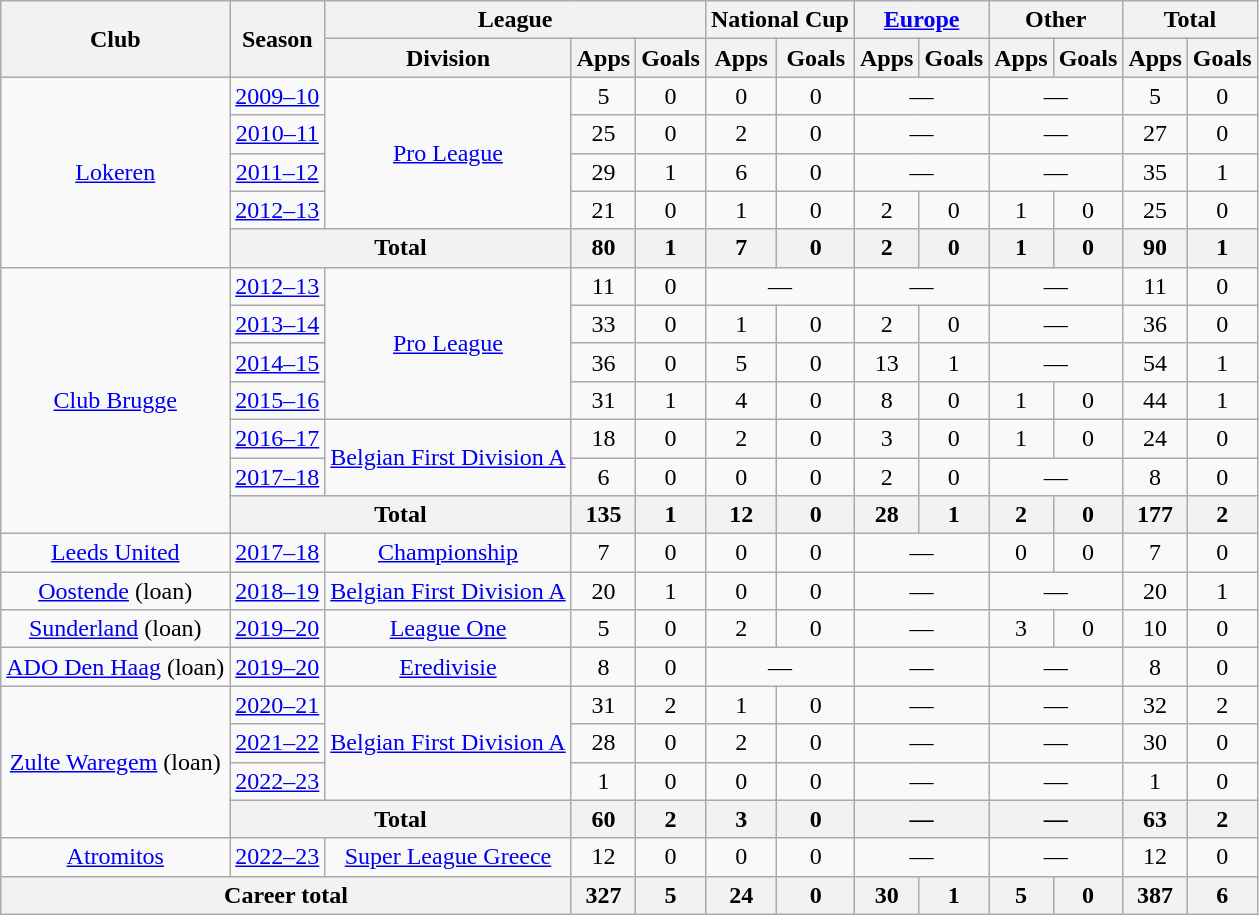<table class="wikitable" style="text-align: center">
<tr>
<th rowspan="2">Club</th>
<th rowspan="2">Season</th>
<th colspan="3">League</th>
<th colspan="2">National Cup</th>
<th colspan="2"><a href='#'>Europe</a></th>
<th colspan="2">Other</th>
<th colspan="2">Total</th>
</tr>
<tr>
<th>Division</th>
<th>Apps</th>
<th>Goals</th>
<th>Apps</th>
<th>Goals</th>
<th>Apps</th>
<th>Goals</th>
<th>Apps</th>
<th>Goals</th>
<th>Apps</th>
<th>Goals</th>
</tr>
<tr>
<td rowspan="5"><a href='#'>Lokeren</a></td>
<td><a href='#'>2009–10</a></td>
<td rowspan="4"><a href='#'>Pro League</a></td>
<td>5</td>
<td>0</td>
<td>0</td>
<td>0</td>
<td colspan="2">—</td>
<td colspan="2">—</td>
<td>5</td>
<td>0</td>
</tr>
<tr>
<td><a href='#'>2010–11</a></td>
<td>25</td>
<td>0</td>
<td>2</td>
<td>0</td>
<td colspan="2">—</td>
<td colspan="2">—</td>
<td>27</td>
<td>0</td>
</tr>
<tr>
<td><a href='#'>2011–12</a></td>
<td>29</td>
<td>1</td>
<td>6</td>
<td>0</td>
<td colspan="2">—</td>
<td colspan="2">—</td>
<td>35</td>
<td>1</td>
</tr>
<tr>
<td><a href='#'>2012–13</a></td>
<td>21</td>
<td>0</td>
<td>1</td>
<td>0</td>
<td>2</td>
<td>0</td>
<td>1</td>
<td>0</td>
<td>25</td>
<td>0</td>
</tr>
<tr>
<th colspan="2">Total</th>
<th>80</th>
<th>1</th>
<th>7</th>
<th>0</th>
<th>2</th>
<th>0</th>
<th>1</th>
<th>0</th>
<th>90</th>
<th>1</th>
</tr>
<tr>
<td rowspan="7"><a href='#'>Club Brugge</a></td>
<td><a href='#'>2012–13</a></td>
<td rowspan="4"><a href='#'>Pro League</a></td>
<td>11</td>
<td>0</td>
<td colspan="2">—</td>
<td colspan="2">—</td>
<td colspan="2">—</td>
<td>11</td>
<td>0</td>
</tr>
<tr>
<td><a href='#'>2013–14</a></td>
<td>33</td>
<td>0</td>
<td>1</td>
<td>0</td>
<td>2</td>
<td>0</td>
<td colspan="2">—</td>
<td>36</td>
<td>0</td>
</tr>
<tr>
<td><a href='#'>2014–15</a></td>
<td>36</td>
<td>0</td>
<td>5</td>
<td>0</td>
<td>13</td>
<td>1</td>
<td colspan="2">—</td>
<td>54</td>
<td>1</td>
</tr>
<tr>
<td><a href='#'>2015–16</a></td>
<td>31</td>
<td>1</td>
<td>4</td>
<td>0</td>
<td>8</td>
<td>0</td>
<td>1</td>
<td>0</td>
<td>44</td>
<td>1</td>
</tr>
<tr>
<td><a href='#'>2016–17</a></td>
<td rowspan="2"><a href='#'>Belgian First Division A</a></td>
<td>18</td>
<td>0</td>
<td>2</td>
<td>0</td>
<td>3</td>
<td>0</td>
<td>1</td>
<td>0</td>
<td>24</td>
<td>0</td>
</tr>
<tr>
<td><a href='#'>2017–18</a></td>
<td>6</td>
<td>0</td>
<td>0</td>
<td>0</td>
<td>2</td>
<td>0</td>
<td colspan="2">—</td>
<td>8</td>
<td>0</td>
</tr>
<tr>
<th colspan="2">Total</th>
<th>135</th>
<th>1</th>
<th>12</th>
<th>0</th>
<th>28</th>
<th>1</th>
<th>2</th>
<th>0</th>
<th>177</th>
<th>2</th>
</tr>
<tr>
<td><a href='#'>Leeds United</a></td>
<td><a href='#'>2017–18</a></td>
<td><a href='#'>Championship</a></td>
<td>7</td>
<td>0</td>
<td>0</td>
<td>0</td>
<td colspan="2">—</td>
<td>0</td>
<td>0</td>
<td>7</td>
<td>0</td>
</tr>
<tr>
<td><a href='#'>Oostende</a> (loan)</td>
<td><a href='#'>2018–19</a></td>
<td><a href='#'>Belgian First Division A</a></td>
<td>20</td>
<td>1</td>
<td>0</td>
<td>0</td>
<td colspan="2">—</td>
<td colspan="2">—</td>
<td>20</td>
<td>1</td>
</tr>
<tr>
<td><a href='#'>Sunderland</a> (loan)</td>
<td><a href='#'>2019–20</a></td>
<td><a href='#'>League One</a></td>
<td>5</td>
<td>0</td>
<td>2</td>
<td>0</td>
<td colspan="2">—</td>
<td>3</td>
<td>0</td>
<td>10</td>
<td>0</td>
</tr>
<tr>
<td><a href='#'>ADO Den Haag</a> (loan)</td>
<td><a href='#'>2019–20</a></td>
<td><a href='#'>Eredivisie</a></td>
<td>8</td>
<td>0</td>
<td colspan="2">—</td>
<td colspan="2">—</td>
<td colspan="2">—</td>
<td>8</td>
<td>0</td>
</tr>
<tr>
<td rowspan="4"><a href='#'>Zulte Waregem</a> (loan)</td>
<td><a href='#'>2020–21</a></td>
<td rowspan="3"><a href='#'>Belgian First Division A</a></td>
<td>31</td>
<td>2</td>
<td>1</td>
<td>0</td>
<td colspan="2">—</td>
<td colspan="2">—</td>
<td>32</td>
<td>2</td>
</tr>
<tr>
<td><a href='#'>2021–22</a></td>
<td>28</td>
<td>0</td>
<td>2</td>
<td>0</td>
<td colspan="2">—</td>
<td colspan="2">—</td>
<td>30</td>
<td>0</td>
</tr>
<tr>
<td><a href='#'>2022–23</a></td>
<td>1</td>
<td>0</td>
<td>0</td>
<td>0</td>
<td colspan="2">—</td>
<td colspan="2">—</td>
<td>1</td>
<td>0</td>
</tr>
<tr>
<th colspan=2>Total</th>
<th>60</th>
<th>2</th>
<th>3</th>
<th>0</th>
<th colspan="2">—</th>
<th colspan="2">—</th>
<th>63</th>
<th>2</th>
</tr>
<tr>
<td><a href='#'>Atromitos</a></td>
<td><a href='#'>2022–23</a></td>
<td><a href='#'>Super League Greece</a></td>
<td>12</td>
<td>0</td>
<td>0</td>
<td>0</td>
<td colspan="2">—</td>
<td colspan="2">—</td>
<td>12</td>
<td>0</td>
</tr>
<tr>
<th colspan="3">Career total</th>
<th>327</th>
<th>5</th>
<th>24</th>
<th>0</th>
<th>30</th>
<th>1</th>
<th>5</th>
<th>0</th>
<th>387</th>
<th>6</th>
</tr>
</table>
